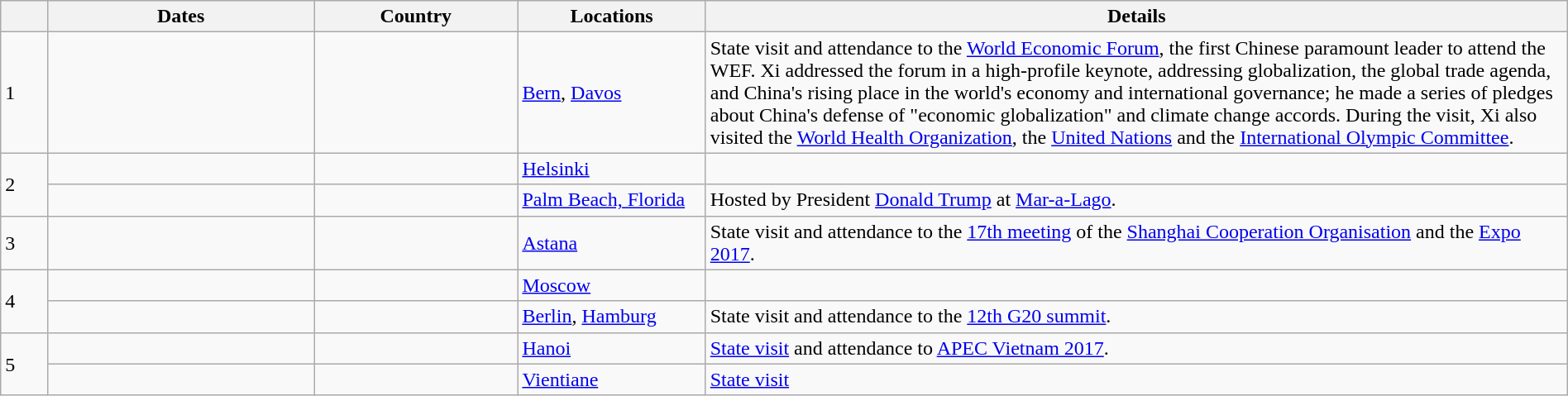<table class="wikitable sortable" style="margin:1em auto 1em auto;">
<tr>
<th style="width: 3%;"></th>
<th style="width: 17%;">Dates</th>
<th style="width: 13%;">Country</th>
<th style="width: 12%;">Locations</th>
<th style="width: 55%;">Details</th>
</tr>
<tr>
<td>1</td>
<td></td>
<td></td>
<td><a href='#'>Bern</a>, <a href='#'>Davos</a></td>
<td>State visit and attendance to the <a href='#'>World Economic Forum</a>, the first Chinese paramount leader to attend the WEF. Xi addressed the forum in a high-profile keynote, addressing globalization, the global trade agenda, and China's rising place in the world's economy and international governance; he made a series of pledges about China's defense of "economic globalization" and climate change accords. During the visit, Xi also visited the <a href='#'>World Health Organization</a>, the <a href='#'>United Nations</a> and the <a href='#'>International Olympic Committee</a>.</td>
</tr>
<tr>
<td rowspan=2>2</td>
<td></td>
<td></td>
<td><a href='#'>Helsinki</a></td>
<td></td>
</tr>
<tr>
<td></td>
<td></td>
<td><a href='#'>Palm Beach, Florida</a></td>
<td>Hosted by President <a href='#'>Donald Trump</a> at <a href='#'>Mar-a-Lago</a>.</td>
</tr>
<tr>
<td>3</td>
<td></td>
<td></td>
<td><a href='#'>Astana</a></td>
<td>State visit and attendance to the <a href='#'>17th meeting</a> of the <a href='#'>Shanghai Cooperation Organisation</a> and the <a href='#'>Expo 2017</a>.</td>
</tr>
<tr>
<td rowspan=2>4</td>
<td></td>
<td></td>
<td><a href='#'>Moscow</a></td>
<td></td>
</tr>
<tr>
<td></td>
<td></td>
<td><a href='#'>Berlin</a>, <a href='#'>Hamburg</a></td>
<td>State visit and attendance to the <a href='#'>12th G20 summit</a>.</td>
</tr>
<tr>
<td rowspan=2>5</td>
<td></td>
<td></td>
<td><a href='#'>Hanoi</a></td>
<td><a href='#'>State visit</a> and attendance to <a href='#'>APEC Vietnam 2017</a>.</td>
</tr>
<tr>
<td></td>
<td></td>
<td><a href='#'>Vientiane</a></td>
<td><a href='#'>State visit</a></td>
</tr>
</table>
